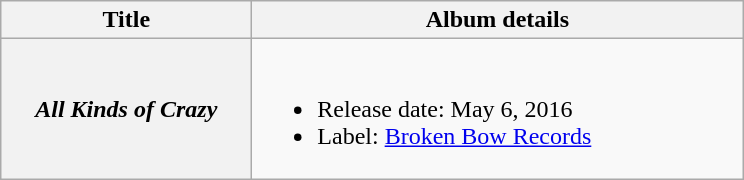<table class="wikitable plainrowheaders">
<tr>
<th style="width:10em;">Title</th>
<th style="width:20em;">Album details</th>
</tr>
<tr>
<th scope="row"><em>All Kinds of Crazy</em></th>
<td><br><ul><li>Release date: May 6, 2016</li><li>Label: <a href='#'>Broken Bow Records</a></li></ul></td>
</tr>
</table>
